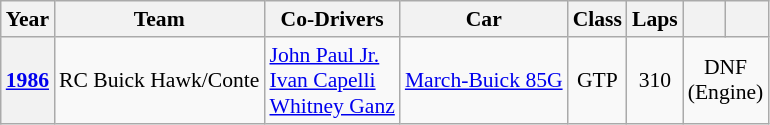<table class="wikitable" style="text-align:center; font-size:90%">
<tr>
<th>Year</th>
<th>Team</th>
<th>Co-Drivers</th>
<th>Car</th>
<th>Class</th>
<th>Laps</th>
<th></th>
<th></th>
</tr>
<tr>
<th><a href='#'>1986</a></th>
<td align="left"> RC Buick Hawk/Conte</td>
<td align="left"> <a href='#'>John Paul Jr.</a><br> <a href='#'>Ivan Capelli</a><br> <a href='#'>Whitney Ganz</a></td>
<td align="left"><a href='#'>March-Buick 85G</a></td>
<td>GTP</td>
<td>310</td>
<td colspan=2>DNF<br>(Engine)</td>
</tr>
</table>
